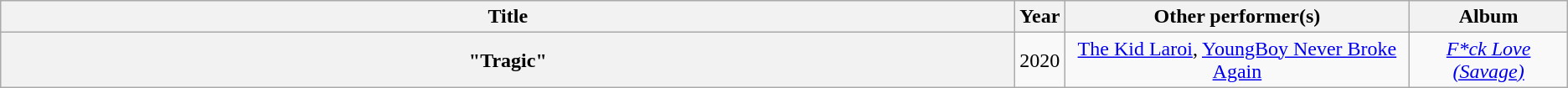<table class="wikitable plainrowheaders" style="text-align:center;">
<tr>
<th scope="col" style="width:50em;">Title</th>
<th scope="col">Year</th>
<th scope="col">Other performer(s)</th>
<th scope="col">Album</th>
</tr>
<tr>
<th scope="row">"Tragic"</th>
<td>2020</td>
<td><a href='#'>The Kid Laroi</a>, <a href='#'>YoungBoy Never Broke Again</a></td>
<td><em><a href='#'>F*ck Love (Savage)</a></em></td>
</tr>
</table>
